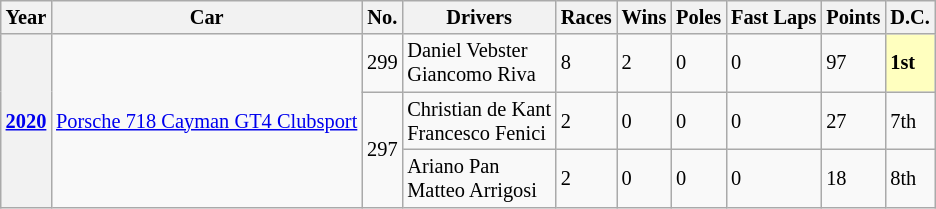<table class="wikitable" style="font-size: 85%">
<tr>
<th>Year</th>
<th>Car</th>
<th>No.</th>
<th>Drivers</th>
<th>Races</th>
<th>Wins</th>
<th>Poles</th>
<th>Fast Laps</th>
<th>Points</th>
<th>D.C.</th>
</tr>
<tr>
<th rowspan="3"><a href='#'>2020</a></th>
<td rowspan="3" align=left><a href='#'>Porsche 718 Cayman GT4 Clubsport</a></td>
<td>299</td>
<td align=left> Daniel Vebster<br> Giancomo Riva</td>
<td>8</td>
<td>2</td>
<td>0</td>
<td>0</td>
<td>97</td>
<td style="background:#ffffbf;"><strong>1st</strong></td>
</tr>
<tr>
<td rowspan="2">297</td>
<td align=left> Christian de Kant<br> Francesco Fenici</td>
<td>2</td>
<td>0</td>
<td>0</td>
<td>0</td>
<td>27</td>
<td>7th</td>
</tr>
<tr>
<td align=left> Ariano Pan<br> Matteo Arrigosi</td>
<td>2</td>
<td>0</td>
<td>0</td>
<td>0</td>
<td>18</td>
<td>8th</td>
</tr>
</table>
